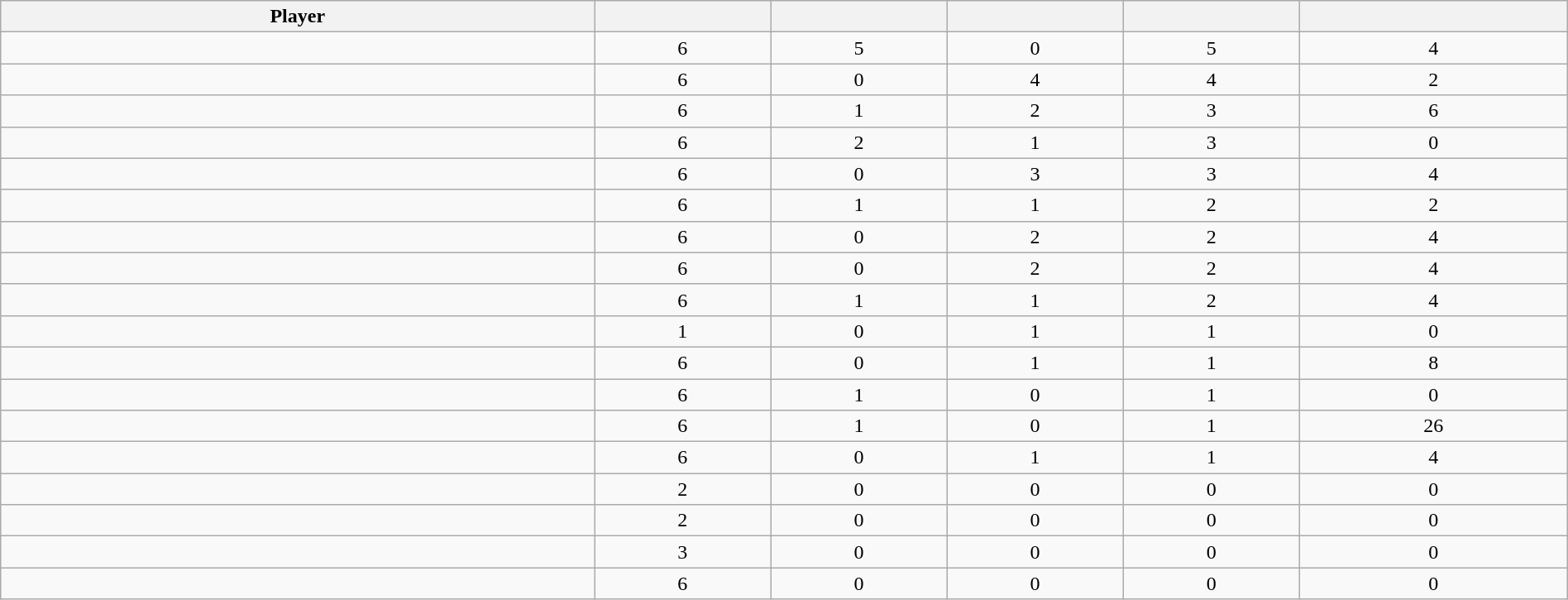<table class="wikitable sortable" style="width:100%;">
<tr align=center>
<th>Player</th>
<th></th>
<th></th>
<th></th>
<th></th>
<th></th>
</tr>
<tr align=center>
<td></td>
<td>6</td>
<td>5</td>
<td>0</td>
<td>5</td>
<td>4</td>
</tr>
<tr align=center>
<td></td>
<td>6</td>
<td>0</td>
<td>4</td>
<td>4</td>
<td>2</td>
</tr>
<tr align=center>
<td></td>
<td>6</td>
<td>1</td>
<td>2</td>
<td>3</td>
<td>6</td>
</tr>
<tr align=center>
<td></td>
<td>6</td>
<td>2</td>
<td>1</td>
<td>3</td>
<td>0</td>
</tr>
<tr align=center>
<td></td>
<td>6</td>
<td>0</td>
<td>3</td>
<td>3</td>
<td>4</td>
</tr>
<tr align=center>
<td></td>
<td>6</td>
<td>1</td>
<td>1</td>
<td>2</td>
<td>2</td>
</tr>
<tr align=center>
<td></td>
<td>6</td>
<td>0</td>
<td>2</td>
<td>2</td>
<td>4</td>
</tr>
<tr align=center>
<td></td>
<td>6</td>
<td>0</td>
<td>2</td>
<td>2</td>
<td>4</td>
</tr>
<tr align=center>
<td></td>
<td>6</td>
<td>1</td>
<td>1</td>
<td>2</td>
<td>4</td>
</tr>
<tr align=center>
<td></td>
<td>1</td>
<td>0</td>
<td>1</td>
<td>1</td>
<td>0</td>
</tr>
<tr align=center>
<td></td>
<td>6</td>
<td>0</td>
<td>1</td>
<td>1</td>
<td>8</td>
</tr>
<tr align=center>
<td></td>
<td>6</td>
<td>1</td>
<td>0</td>
<td>1</td>
<td>0</td>
</tr>
<tr align=center>
<td></td>
<td>6</td>
<td>1</td>
<td>0</td>
<td>1</td>
<td>26</td>
</tr>
<tr align=center>
<td></td>
<td>6</td>
<td>0</td>
<td>1</td>
<td>1</td>
<td>4</td>
</tr>
<tr align=center>
<td></td>
<td>2</td>
<td>0</td>
<td>0</td>
<td>0</td>
<td>0</td>
</tr>
<tr align=center>
<td></td>
<td>2</td>
<td>0</td>
<td>0</td>
<td>0</td>
<td>0</td>
</tr>
<tr align=center>
<td></td>
<td>3</td>
<td>0</td>
<td>0</td>
<td>0</td>
<td>0</td>
</tr>
<tr align=center>
<td></td>
<td>6</td>
<td>0</td>
<td>0</td>
<td>0</td>
<td>0</td>
</tr>
</table>
